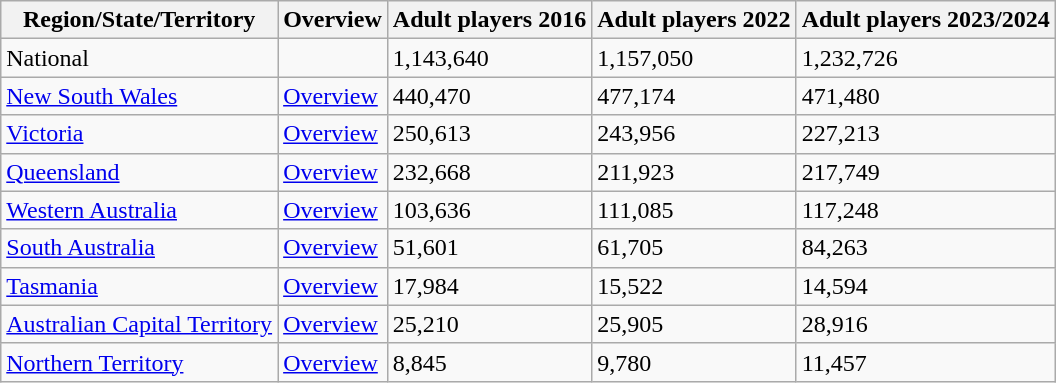<table class="sortable wikitable">
<tr>
<th>Region/State/Territory</th>
<th>Overview</th>
<th>Adult players 2016</th>
<th>Adult players 2022</th>
<th>Adult players 2023/2024</th>
</tr>
<tr>
<td> National</td>
<td></td>
<td>1,143,640</td>
<td>1,157,050</td>
<td>1,232,726</td>
</tr>
<tr>
<td> <a href='#'>New South Wales</a></td>
<td><a href='#'>Overview</a></td>
<td>440,470</td>
<td>477,174</td>
<td>471,480</td>
</tr>
<tr>
<td> <a href='#'>Victoria</a></td>
<td><a href='#'>Overview</a></td>
<td>250,613</td>
<td>243,956</td>
<td>227,213</td>
</tr>
<tr>
<td> <a href='#'>Queensland</a></td>
<td><a href='#'>Overview</a></td>
<td>232,668</td>
<td>211,923</td>
<td>217,749</td>
</tr>
<tr>
<td> <a href='#'>Western Australia</a></td>
<td><a href='#'>Overview</a></td>
<td>103,636</td>
<td>111,085</td>
<td>117,248</td>
</tr>
<tr>
<td> <a href='#'>South Australia</a></td>
<td><a href='#'>Overview</a></td>
<td>51,601</td>
<td>61,705</td>
<td>84,263</td>
</tr>
<tr>
<td> <a href='#'>Tasmania</a></td>
<td><a href='#'>Overview</a></td>
<td>17,984</td>
<td>15,522</td>
<td>14,594</td>
</tr>
<tr>
<td> <a href='#'>Australian Capital Territory</a></td>
<td><a href='#'>Overview</a></td>
<td>25,210</td>
<td>25,905</td>
<td>28,916</td>
</tr>
<tr>
<td> <a href='#'>Northern Territory</a></td>
<td><a href='#'>Overview</a></td>
<td>8,845</td>
<td>9,780</td>
<td>11,457</td>
</tr>
</table>
